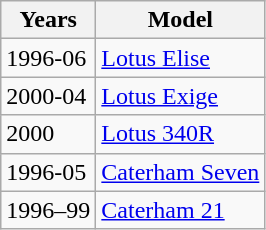<table class="wikitable">
<tr>
<th>Years</th>
<th>Model</th>
</tr>
<tr>
<td>1996-06</td>
<td><a href='#'>Lotus Elise</a></td>
</tr>
<tr>
<td>2000-04</td>
<td><a href='#'>Lotus Exige</a></td>
</tr>
<tr>
<td>2000</td>
<td><a href='#'>Lotus 340R</a></td>
</tr>
<tr>
<td>1996-05</td>
<td><a href='#'>Caterham Seven</a></td>
</tr>
<tr>
<td>1996–99</td>
<td><a href='#'>Caterham 21</a></td>
</tr>
</table>
